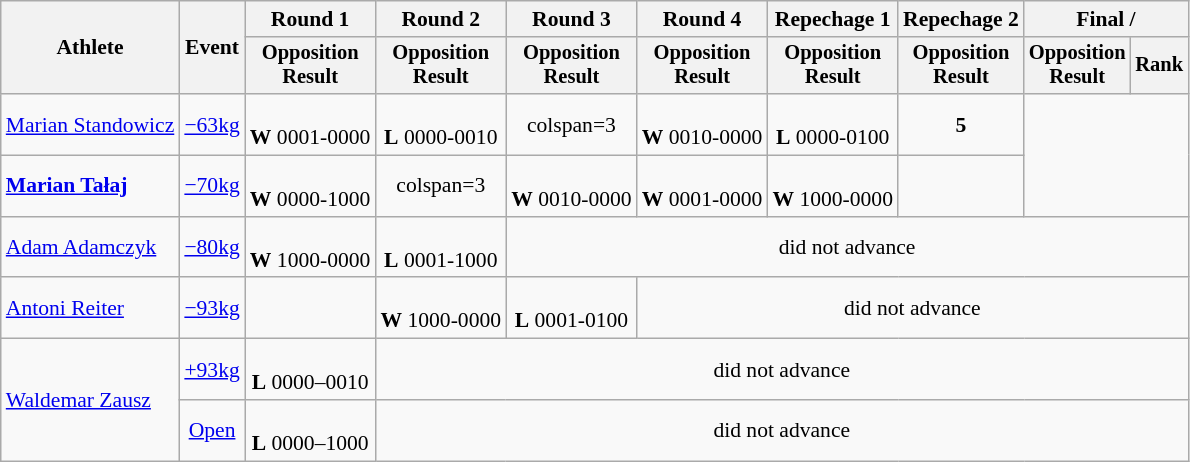<table class="wikitable" style="font-size:90%">
<tr>
<th rowspan="2">Athlete</th>
<th rowspan="2">Event</th>
<th>Round 1</th>
<th>Round 2</th>
<th>Round 3</th>
<th>Round 4</th>
<th>Repechage 1</th>
<th>Repechage 2</th>
<th colspan=2>Final / </th>
</tr>
<tr style="font-size:95%">
<th>Opposition<br>Result</th>
<th>Opposition<br>Result</th>
<th>Opposition<br>Result</th>
<th>Opposition<br>Result</th>
<th>Opposition<br>Result</th>
<th>Opposition<br>Result</th>
<th>Opposition<br>Result</th>
<th>Rank</th>
</tr>
<tr align=center>
<td align=left><a href='#'>Marian Standowicz</a></td>
<td align=left><a href='#'>−63kg</a></td>
<td><br><strong>W</strong> 0001-0000</td>
<td><br><strong>L</strong> 0000-0010</td>
<td>colspan=3 </td>
<td><br><strong>W</strong> 0010-0000</td>
<td><br><strong>L</strong> 0000-0100</td>
<td><strong>5</strong></td>
</tr>
<tr align=center>
<td align=left><strong><a href='#'>Marian Tałaj</a></strong></td>
<td align=left><a href='#'>−70kg</a></td>
<td><br><strong>W</strong> 0000-1000</td>
<td>colspan=3 </td>
<td><br><strong>W</strong> 0010-0000</td>
<td><br><strong>W</strong> 0001-0000</td>
<td><br><strong>W</strong> 1000-0000</td>
<td></td>
</tr>
<tr align=center>
<td align=left><a href='#'>Adam Adamczyk</a></td>
<td align=left><a href='#'>−80kg</a></td>
<td><br><strong>W</strong> 1000-0000</td>
<td><br><strong>L</strong> 0001-1000</td>
<td colspan=6>did not advance</td>
</tr>
<tr align=center>
<td align=left><a href='#'>Antoni Reiter</a></td>
<td align=left><a href='#'>−93kg</a></td>
<td></td>
<td><br><strong>W</strong> 1000-0000</td>
<td><br><strong>L</strong> 0001-0100</td>
<td colspan=5>did not advance</td>
</tr>
<tr align=center>
<td align=left rowspan=2><a href='#'>Waldemar Zausz</a></td>
<td align=left><a href='#'>+93kg</a></td>
<td><br><strong>L</strong> 0000–0010</td>
<td colspan=7>did not advance</td>
</tr>
<tr align=center>
<td><a href='#'>Open</a></td>
<td><br><strong>L</strong> 0000–1000</td>
<td colspan=7>did not advance</td>
</tr>
</table>
